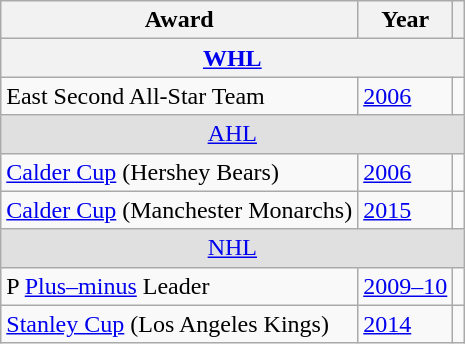<table class="wikitable">
<tr>
<th>Award</th>
<th>Year</th>
<th></th>
</tr>
<tr>
<th colspan="3"><a href='#'>WHL</a></th>
</tr>
<tr>
<td>East Second All-Star Team</td>
<td><a href='#'>2006</a></td>
<td></td>
</tr>
<tr ALIGN="center" bgcolor="#e0e0e0">
<td colspan="3"><a href='#'>AHL</a></td>
</tr>
<tr>
<td><a href='#'>Calder Cup</a>  (Hershey Bears)</td>
<td><a href='#'>2006</a></td>
<td></td>
</tr>
<tr>
<td><a href='#'>Calder Cup</a> (Manchester Monarchs)</td>
<td><a href='#'>2015</a></td>
<td></td>
</tr>
<tr ALIGN="center" bgcolor="#e0e0e0">
<td colspan="3"><a href='#'>NHL</a></td>
</tr>
<tr>
<td>P <a href='#'>Plus–minus</a> Leader</td>
<td><a href='#'>2009–10</a></td>
<td></td>
</tr>
<tr>
<td><a href='#'>Stanley Cup</a> (Los Angeles Kings)</td>
<td><a href='#'>2014</a></td>
<td></td>
</tr>
</table>
